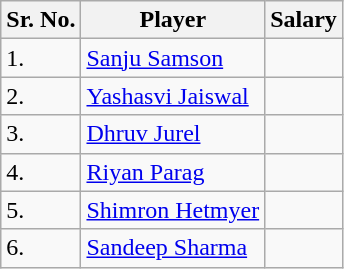<table class="wikitable">
<tr>
<th scope="col">Sr. No.</th>
<th scope="col">Player</th>
<th scope="col">Salary</th>
</tr>
<tr>
<td>1.</td>
<td><a href='#'>Sanju Samson</a></td>
<td></td>
</tr>
<tr>
<td>2.</td>
<td><a href='#'>Yashasvi Jaiswal</a></td>
<td></td>
</tr>
<tr>
<td>3.</td>
<td><a href='#'>Dhruv Jurel</a></td>
<td></td>
</tr>
<tr>
<td>4.</td>
<td><a href='#'>Riyan Parag</a></td>
<td></td>
</tr>
<tr>
<td>5.</td>
<td><a href='#'>Shimron Hetmyer</a></td>
<td></td>
</tr>
<tr>
<td>6.</td>
<td><a href='#'>Sandeep Sharma</a></td>
<td></td>
</tr>
</table>
